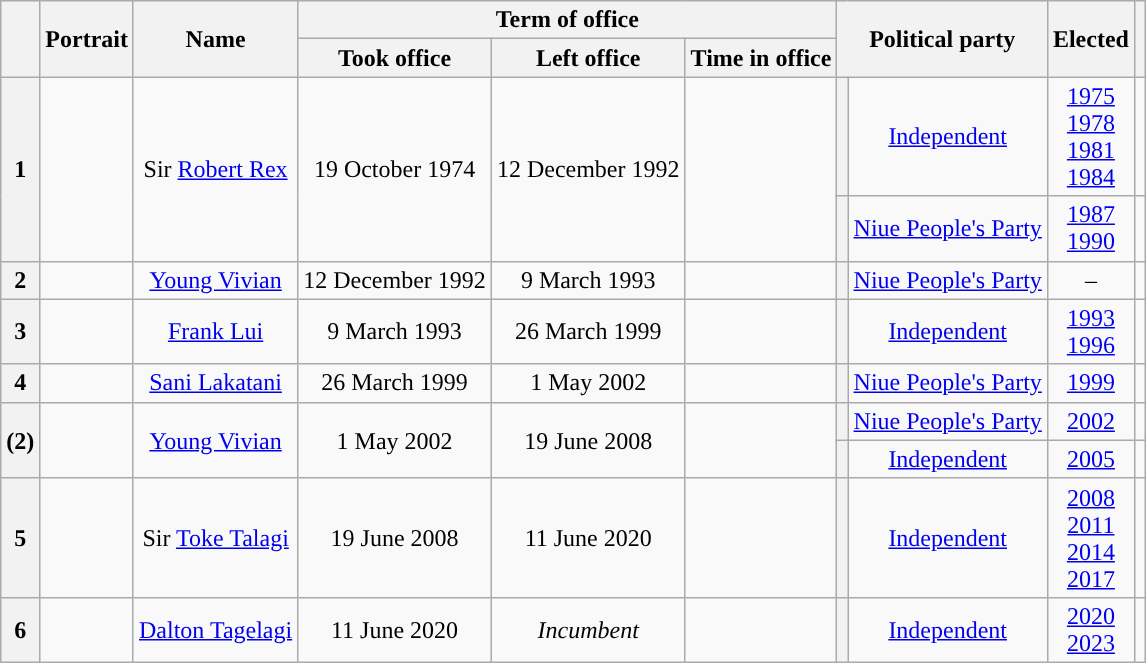<table class="wikitable" style="text-align:center">
<tr>
<th rowspan="2"></th>
<th rowspan="2">Portrait</th>
<th rowspan="2">Name<br></th>
<th colspan="3">Term of office</th>
<th colspan="2" rowspan="2">Political party</th>
<th rowspan="2">Elected</th>
<th rowspan="2"></th>
</tr>
<tr>
<th>Took office</th>
<th>Left office</th>
<th>Time in office</th>
</tr>
<tr>
<th rowspan="2">1</th>
<td rowspan="2"></td>
<td rowspan="2">Sir <a href='#'>Robert Rex</a><br></td>
<td rowspan="2">19 October 1974</td>
<td rowspan="2">12 December 1992</td>
<td rowspan="2"></td>
<th style="background:"></th>
<td><a href='#'>Independent</a><br></td>
<td><a href='#'>1975</a><br><a href='#'>1978</a><br><a href='#'>1981</a><br><a href='#'>1984</a></td>
<td></td>
</tr>
<tr>
<th style="background:"></th>
<td><a href='#'>Niue People's Party</a><br></td>
<td><a href='#'>1987</a><br><a href='#'>1990</a></td>
<td></td>
</tr>
<tr>
<th>2</th>
<td></td>
<td><a href='#'>Young Vivian</a><br></td>
<td>12 December 1992</td>
<td>9 March 1993</td>
<td></td>
<th style="background:"></th>
<td><a href='#'>Niue People's Party</a></td>
<td>–</td>
<td></td>
</tr>
<tr>
<th>3</th>
<td></td>
<td><a href='#'>Frank Lui</a><br></td>
<td>9 March 1993</td>
<td>26 March 1999</td>
<td></td>
<th style="background:"></th>
<td><a href='#'>Independent</a></td>
<td><a href='#'>1993</a><br><a href='#'>1996</a></td>
<td></td>
</tr>
<tr>
<th>4</th>
<td></td>
<td><a href='#'>Sani Lakatani</a><br></td>
<td>26 March 1999</td>
<td>1 May 2002</td>
<td></td>
<th style="background:"></th>
<td><a href='#'>Niue People's Party</a></td>
<td><a href='#'>1999</a></td>
<td></td>
</tr>
<tr>
<th rowspan="2">(2)</th>
<td rowspan="2"></td>
<td rowspan="2"><a href='#'>Young Vivian</a><br></td>
<td rowspan="2">1 May 2002</td>
<td rowspan="2">19 June 2008</td>
<td rowspan="2"></td>
<th style="background:"></th>
<td><a href='#'>Niue People's Party</a><br></td>
<td><a href='#'>2002</a></td>
<td></td>
</tr>
<tr>
<th style="background:"></th>
<td><a href='#'>Independent</a><br></td>
<td><a href='#'>2005</a></td>
<td></td>
</tr>
<tr>
<th>5</th>
<td></td>
<td>Sir <a href='#'>Toke Talagi</a><br></td>
<td>19 June 2008</td>
<td>11 June 2020</td>
<td></td>
<th style="background:"></th>
<td><a href='#'>Independent</a></td>
<td><a href='#'>2008</a><br><a href='#'>2011</a><br><a href='#'>2014</a><br><a href='#'>2017</a></td>
<td></td>
</tr>
<tr>
<th>6</th>
<td></td>
<td><a href='#'>Dalton Tagelagi</a><br></td>
<td>11 June 2020</td>
<td><em>Incumbent</em></td>
<td></td>
<th style="background:"></th>
<td><a href='#'>Independent</a></td>
<td><a href='#'>2020</a><br><a href='#'>2023</a></td>
<td></td>
</tr>
</table>
